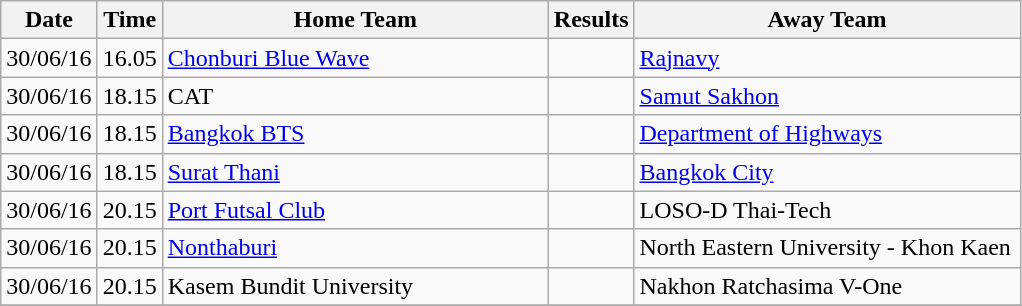<table class="wikitable">
<tr>
<th>Date</th>
<th>Time</th>
<th width="250pt">Home Team</th>
<th>Results</th>
<th width="250pt">Away Team</th>
</tr>
<tr>
<td>30/06/16</td>
<td>16.05</td>
<td><a href='#'>Chonburi Blue Wave</a></td>
<td></td>
<td><a href='#'>Rajnavy</a></td>
</tr>
<tr>
<td>30/06/16</td>
<td>18.15</td>
<td>CAT</td>
<td></td>
<td><a href='#'>Samut Sakhon</a></td>
</tr>
<tr>
<td>30/06/16</td>
<td>18.15</td>
<td><a href='#'>Bangkok BTS</a></td>
<td></td>
<td><a href='#'>Department of Highways</a></td>
</tr>
<tr>
<td>30/06/16</td>
<td>18.15</td>
<td><a href='#'>Surat Thani</a></td>
<td></td>
<td><a href='#'>Bangkok City</a></td>
</tr>
<tr>
<td>30/06/16</td>
<td>20.15</td>
<td><a href='#'>Port Futsal Club</a></td>
<td></td>
<td>LOSO-D Thai-Tech</td>
</tr>
<tr>
<td>30/06/16</td>
<td>20.15</td>
<td><a href='#'>Nonthaburi</a></td>
<td></td>
<td>North Eastern University - Khon Kaen</td>
</tr>
<tr>
<td>30/06/16</td>
<td>20.15</td>
<td>Kasem Bundit University</td>
<td></td>
<td>Nakhon Ratchasima V-One</td>
</tr>
<tr>
</tr>
</table>
